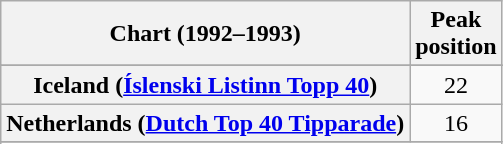<table class="wikitable sortable plainrowheaders" style="text-align:center">
<tr>
<th scope="col">Chart (1992–1993)</th>
<th scope="col">Peak<br>position</th>
</tr>
<tr>
</tr>
<tr>
</tr>
<tr>
</tr>
<tr>
</tr>
<tr>
</tr>
<tr>
<th scope="row">Iceland (<a href='#'>Íslenski Listinn Topp 40</a>)</th>
<td>22</td>
</tr>
<tr>
<th scope="row">Netherlands (<a href='#'>Dutch Top 40 Tipparade</a>)</th>
<td>16</td>
</tr>
<tr>
</tr>
<tr>
</tr>
<tr>
</tr>
<tr>
</tr>
<tr>
</tr>
</table>
